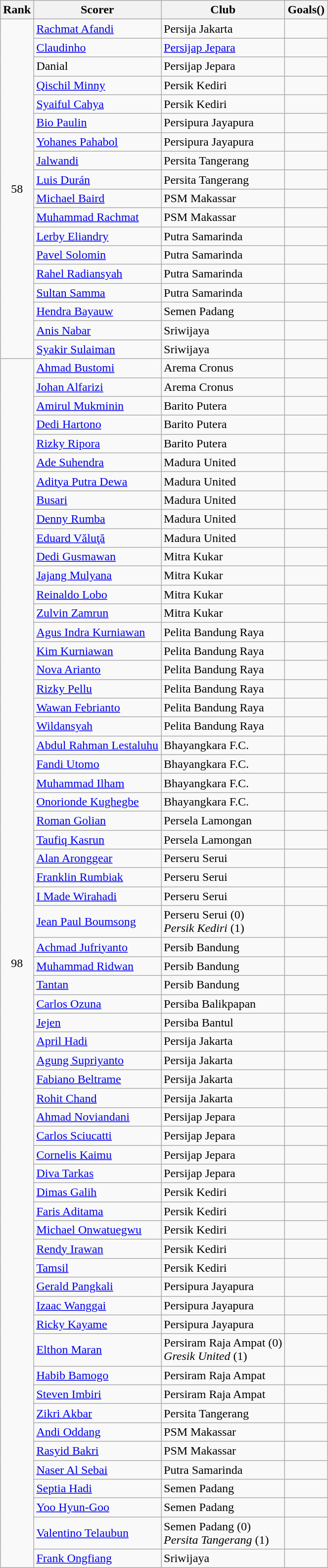<table class="wikitable">
<tr>
<th>Rank</th>
<th>Scorer</th>
<th>Club</th>
<th>Goals()</th>
</tr>
<tr>
<td rowspan="18" align="center">58</td>
<td align="left"> <a href='#'>Rachmat Afandi</a></td>
<td align="left">Persija Jakarta</td>
<td></td>
</tr>
<tr>
<td align="left"> <a href='#'>Claudinho</a></td>
<td align="left"><a href='#'>Persijap Jepara</a></td>
<td></td>
</tr>
<tr>
<td align="left"> Danial</td>
<td align="left">Persijap Jepara</td>
<td></td>
</tr>
<tr>
<td align="left"> <a href='#'>Qischil Minny</a></td>
<td align="left">Persik Kediri</td>
<td></td>
</tr>
<tr>
<td align="left"> <a href='#'>Syaiful Cahya</a></td>
<td align="left">Persik Kediri</td>
<td></td>
</tr>
<tr>
<td align="left"> <a href='#'>Bio Paulin</a></td>
<td align="left">Persipura Jayapura</td>
<td></td>
</tr>
<tr>
<td align="left"> <a href='#'>Yohanes Pahabol</a></td>
<td align="left">Persipura Jayapura</td>
<td></td>
</tr>
<tr>
<td align="left"> <a href='#'>Jalwandi</a></td>
<td align="left">Persita Tangerang</td>
<td></td>
</tr>
<tr>
<td align="left"> <a href='#'>Luis Durán</a></td>
<td align="left">Persita Tangerang</td>
<td></td>
</tr>
<tr>
<td align="left"> <a href='#'>Michael Baird</a></td>
<td align="left">PSM Makassar</td>
<td></td>
</tr>
<tr>
<td align="left"> <a href='#'>Muhammad Rachmat</a></td>
<td align="left">PSM Makassar</td>
<td></td>
</tr>
<tr>
<td align="left"> <a href='#'>Lerby Eliandry</a></td>
<td align="left">Putra Samarinda</td>
<td></td>
</tr>
<tr>
<td align="left"> <a href='#'>Pavel Solomin</a></td>
<td align="left">Putra Samarinda</td>
<td></td>
</tr>
<tr>
<td align="left"> <a href='#'>Rahel Radiansyah</a></td>
<td align="left">Putra Samarinda</td>
<td></td>
</tr>
<tr>
<td align="left"> <a href='#'>Sultan Samma</a></td>
<td align="left">Putra Samarinda</td>
<td></td>
</tr>
<tr>
<td align="left"> <a href='#'>Hendra Bayauw</a></td>
<td align="left">Semen Padang</td>
<td></td>
</tr>
<tr>
<td align="left"> <a href='#'>Anis Nabar</a></td>
<td align="left">Sriwijaya</td>
<td></td>
</tr>
<tr>
<td align="left"> <a href='#'>Syakir Sulaiman</a></td>
<td align="left">Sriwijaya</td>
<td></td>
</tr>
<tr>
<td rowspan="62" align="center">98</td>
<td align="left"> <a href='#'>Ahmad Bustomi</a></td>
<td align="left">Arema Cronus</td>
<td></td>
</tr>
<tr>
<td align="left"> <a href='#'>Johan Alfarizi</a></td>
<td align="left">Arema Cronus</td>
<td></td>
</tr>
<tr>
<td align="left"> <a href='#'>Amirul Mukminin</a></td>
<td align="left">Barito Putera</td>
<td></td>
</tr>
<tr>
<td align="left"> <a href='#'>Dedi Hartono</a></td>
<td align="left">Barito Putera</td>
<td></td>
</tr>
<tr>
<td align="left"> <a href='#'>Rizky Ripora</a></td>
<td align="left">Barito Putera</td>
<td></td>
</tr>
<tr>
<td align="left"> <a href='#'>Ade Suhendra</a></td>
<td align="left">Madura United</td>
<td></td>
</tr>
<tr>
<td align="left"> <a href='#'>Aditya Putra Dewa</a></td>
<td align="left">Madura United</td>
<td></td>
</tr>
<tr>
<td align="left"> <a href='#'>Busari</a></td>
<td align="left">Madura United</td>
<td></td>
</tr>
<tr>
<td align="left"> <a href='#'>Denny Rumba</a></td>
<td align="left">Madura United</td>
<td></td>
</tr>
<tr>
<td align="left"> <a href='#'>Eduard Văluţă</a></td>
<td align="left">Madura United</td>
<td></td>
</tr>
<tr>
<td align="left"> <a href='#'>Dedi Gusmawan</a></td>
<td align="left">Mitra Kukar</td>
<td></td>
</tr>
<tr>
<td align="left"> <a href='#'>Jajang Mulyana</a></td>
<td align="left">Mitra Kukar</td>
<td></td>
</tr>
<tr>
<td align="left"> <a href='#'>Reinaldo Lobo</a></td>
<td align="left">Mitra Kukar</td>
<td></td>
</tr>
<tr>
<td align="left"> <a href='#'>Zulvin Zamrun</a></td>
<td align="left">Mitra Kukar</td>
<td></td>
</tr>
<tr>
<td align="left"> <a href='#'>Agus Indra Kurniawan</a></td>
<td align="left">Pelita Bandung Raya</td>
<td></td>
</tr>
<tr>
<td align="left"> <a href='#'>Kim Kurniawan</a></td>
<td align="left">Pelita Bandung Raya</td>
<td></td>
</tr>
<tr>
<td align="left"> <a href='#'>Nova Arianto</a></td>
<td align="left">Pelita Bandung Raya</td>
<td></td>
</tr>
<tr>
<td align="left"> <a href='#'>Rizky Pellu</a></td>
<td align="left">Pelita Bandung Raya</td>
<td></td>
</tr>
<tr>
<td align="left"> <a href='#'>Wawan Febrianto</a></td>
<td align="left">Pelita Bandung Raya</td>
<td></td>
</tr>
<tr>
<td align="left"> <a href='#'>Wildansyah</a></td>
<td align="left">Pelita Bandung Raya</td>
<td></td>
</tr>
<tr>
<td align="left"> <a href='#'>Abdul Rahman Lestaluhu</a></td>
<td align="left">Bhayangkara F.C.</td>
<td></td>
</tr>
<tr>
<td align="left"> <a href='#'>Fandi Utomo</a></td>
<td align="left">Bhayangkara F.C.</td>
<td></td>
</tr>
<tr>
<td align="left"> <a href='#'>Muhammad Ilham</a></td>
<td align="left">Bhayangkara F.C.</td>
<td></td>
</tr>
<tr>
<td align="left"> <a href='#'>Onorionde Kughegbe</a></td>
<td align="left">Bhayangkara F.C.</td>
<td></td>
</tr>
<tr>
<td align="left"> <a href='#'>Roman Golian</a></td>
<td align="left">Persela Lamongan</td>
<td></td>
</tr>
<tr>
<td align="left"> <a href='#'>Taufiq Kasrun</a></td>
<td align="left">Persela Lamongan</td>
<td></td>
</tr>
<tr>
<td align="left"> <a href='#'>Alan Aronggear</a></td>
<td align="left">Perseru Serui</td>
<td></td>
</tr>
<tr>
<td align="left"> <a href='#'>Franklin Rumbiak</a></td>
<td align="left">Perseru Serui</td>
<td></td>
</tr>
<tr>
<td align="left"> <a href='#'>I Made Wirahadi</a></td>
<td align="left">Perseru Serui</td>
<td></td>
</tr>
<tr>
<td align="left"> <a href='#'>Jean Paul Boumsong</a></td>
<td align="left">Perseru Serui (0)<br><em>Persik Kediri</em> (1)</td>
<td></td>
</tr>
<tr>
<td align="left"> <a href='#'>Achmad Jufriyanto</a></td>
<td align="left">Persib Bandung</td>
<td></td>
</tr>
<tr>
<td align="left"> <a href='#'>Muhammad Ridwan</a></td>
<td align="left">Persib Bandung</td>
<td></td>
</tr>
<tr>
<td align="left"> <a href='#'>Tantan</a></td>
<td align="left">Persib Bandung</td>
<td></td>
</tr>
<tr>
<td align="left"> <a href='#'>Carlos Ozuna</a></td>
<td align="left">Persiba Balikpapan</td>
<td></td>
</tr>
<tr>
<td align="left"> <a href='#'>Jejen</a></td>
<td align="left">Persiba Bantul</td>
<td></td>
</tr>
<tr>
<td align="left"> <a href='#'>April Hadi</a></td>
<td align="left">Persija Jakarta</td>
<td></td>
</tr>
<tr>
<td align="left"> <a href='#'>Agung Supriyanto</a></td>
<td align="left">Persija Jakarta</td>
<td></td>
</tr>
<tr>
<td align="left"> <a href='#'>Fabiano Beltrame</a></td>
<td align="left">Persija Jakarta</td>
<td></td>
</tr>
<tr>
<td align="left"> <a href='#'>Rohit Chand</a></td>
<td align="left">Persija Jakarta</td>
<td></td>
</tr>
<tr>
<td align="left"> <a href='#'>Ahmad Noviandani</a></td>
<td align="left">Persijap Jepara</td>
<td></td>
</tr>
<tr>
<td align="left"> <a href='#'>Carlos Sciucatti</a></td>
<td align="left">Persijap Jepara</td>
<td></td>
</tr>
<tr>
<td align="left"> <a href='#'>Cornelis Kaimu</a></td>
<td align="left">Persijap Jepara</td>
<td></td>
</tr>
<tr>
<td align="left"> <a href='#'>Diva Tarkas</a></td>
<td align="left">Persijap Jepara</td>
<td></td>
</tr>
<tr>
<td align="left"> <a href='#'>Dimas Galih</a></td>
<td align="left">Persik Kediri</td>
<td></td>
</tr>
<tr>
<td align="left"> <a href='#'>Faris Aditama</a></td>
<td align="left">Persik Kediri</td>
<td></td>
</tr>
<tr>
<td align="left"> <a href='#'>Michael Onwatuegwu</a></td>
<td align="left">Persik Kediri</td>
<td></td>
</tr>
<tr>
<td align="left"> <a href='#'>Rendy Irawan</a></td>
<td align="left">Persik Kediri</td>
<td></td>
</tr>
<tr>
<td align="left"> <a href='#'>Tamsil</a></td>
<td align="left">Persik Kediri</td>
<td></td>
</tr>
<tr>
<td align="left"> <a href='#'>Gerald Pangkali</a></td>
<td align="left">Persipura Jayapura</td>
<td></td>
</tr>
<tr>
<td align="left"> <a href='#'>Izaac Wanggai</a></td>
<td align="left">Persipura Jayapura</td>
<td></td>
</tr>
<tr>
<td align="left"> <a href='#'>Ricky Kayame</a></td>
<td align="left">Persipura Jayapura</td>
<td></td>
</tr>
<tr>
<td align="left"> <a href='#'>Elthon Maran</a></td>
<td align="left">Persiram Raja Ampat (0)<br><em>Gresik United</em> (1)</td>
<td></td>
</tr>
<tr>
<td align="left"> <a href='#'>Habib Bamogo</a></td>
<td align="left">Persiram Raja Ampat</td>
<td></td>
</tr>
<tr>
<td align="left"> <a href='#'>Steven Imbiri</a></td>
<td align="left">Persiram Raja Ampat</td>
<td></td>
</tr>
<tr>
<td align="left"> <a href='#'>Zikri Akbar</a></td>
<td align="left">Persita Tangerang</td>
<td></td>
</tr>
<tr>
<td align="left"> <a href='#'>Andi Oddang</a></td>
<td align="left">PSM Makassar</td>
<td></td>
</tr>
<tr>
<td align="left"> <a href='#'>Rasyid Bakri</a></td>
<td align="left">PSM Makassar</td>
<td></td>
</tr>
<tr>
<td align="left"> <a href='#'>Naser Al Sebai</a></td>
<td align="left">Putra Samarinda</td>
<td></td>
</tr>
<tr>
<td align="left"> <a href='#'>Septia Hadi</a></td>
<td align="left">Semen Padang</td>
<td></td>
</tr>
<tr>
<td align="left"> <a href='#'>Yoo Hyun-Goo</a></td>
<td align="left">Semen Padang</td>
<td></td>
</tr>
<tr>
<td align="left"> <a href='#'>Valentino Telaubun</a></td>
<td align="left">Semen Padang (0)<br><em>Persita Tangerang</em> (1)</td>
<td></td>
</tr>
<tr>
<td align="left"> <a href='#'>Frank Ongfiang</a></td>
<td align="left">Sriwijaya</td>
<td></td>
</tr>
</table>
